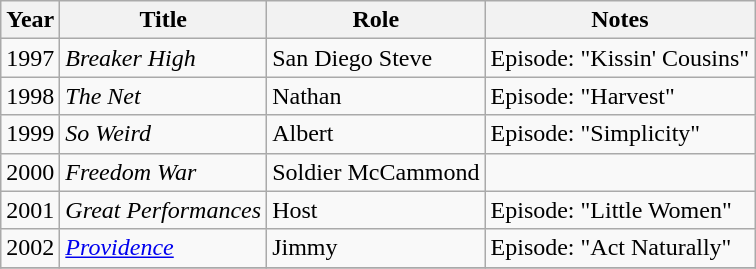<table class="wikitable sortable">
<tr>
<th>Year</th>
<th>Title</th>
<th>Role</th>
<th class="unsortable">Notes</th>
</tr>
<tr>
<td>1997</td>
<td><em>Breaker High</em></td>
<td>San Diego Steve</td>
<td>Episode: "Kissin' Cousins"</td>
</tr>
<tr>
<td>1998</td>
<td><em>The Net</em></td>
<td>Nathan</td>
<td>Episode: "Harvest"</td>
</tr>
<tr>
<td>1999</td>
<td><em>So Weird</em></td>
<td>Albert</td>
<td>Episode: "Simplicity"</td>
</tr>
<tr>
<td>2000</td>
<td><em>Freedom War</em></td>
<td>Soldier McCammond</td>
<td></td>
</tr>
<tr>
<td>2001</td>
<td><em>Great Performances</em></td>
<td>Host</td>
<td>Episode: "Little Women"</td>
</tr>
<tr>
<td>2002</td>
<td><em><a href='#'>Providence</a></em></td>
<td>Jimmy</td>
<td>Episode: "Act Naturally"</td>
</tr>
<tr>
</tr>
</table>
